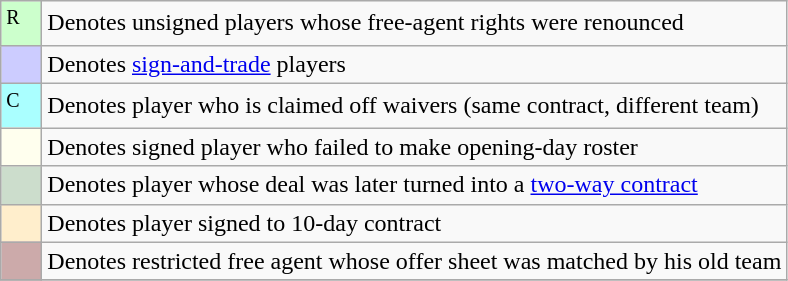<table class="wikitable">
<tr>
<td style="width:20px; background:#cfc;"><sup>R</sup></td>
<td>Denotes unsigned players whose free-agent rights were renounced</td>
</tr>
<tr>
<td style="width:20px; background:#ccf;"></td>
<td>Denotes <a href='#'>sign-and-trade</a> players</td>
</tr>
<tr>
<td style="width:20px; background:#aff;"><sup>C</sup></td>
<td>Denotes player who is claimed off waivers (same contract, different team)</td>
</tr>
<tr>
<td style="width:20px; background:#ffe;"></td>
<td>Denotes signed player who failed to make opening-day roster</td>
</tr>
<tr>
<td style="width:20px; background:#cdc;"></td>
<td>Denotes player whose deal was later turned into a <a href='#'>two-way contract</a></td>
</tr>
<tr>
<td style="width:20px; background:#fec;"></td>
<td>Denotes player signed to 10-day contract</td>
</tr>
<tr>
<td style="width:20px; background:#caa;"></td>
<td>Denotes restricted free agent whose offer sheet was matched by his old team</td>
</tr>
<tr>
</tr>
</table>
